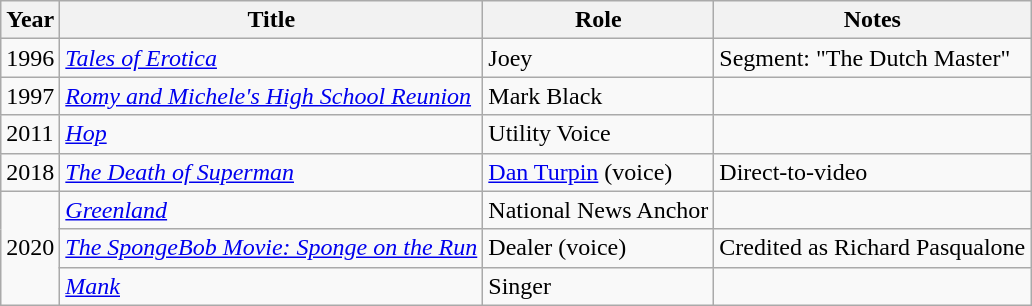<table class="wikitable sortable">
<tr>
<th>Year</th>
<th>Title</th>
<th>Role</th>
<th class="unsortable">Notes</th>
</tr>
<tr>
<td>1996</td>
<td><em><a href='#'>Tales of Erotica</a></em></td>
<td>Joey</td>
<td>Segment: "The Dutch Master"</td>
</tr>
<tr>
<td>1997</td>
<td><em><a href='#'>Romy and Michele's High School Reunion</a></em></td>
<td>Mark Black</td>
<td></td>
</tr>
<tr>
<td>2011</td>
<td><em><a href='#'>Hop</a></em></td>
<td>Utility Voice</td>
<td></td>
</tr>
<tr>
<td>2018</td>
<td><em><a href='#'>The Death of Superman</a></em></td>
<td><a href='#'>Dan Turpin</a> (voice)</td>
<td>Direct-to-video</td>
</tr>
<tr>
<td rowspan="3">2020</td>
<td><em><a href='#'>Greenland</a></em></td>
<td>National News Anchor</td>
<td></td>
</tr>
<tr>
<td><em><a href='#'>The SpongeBob Movie: Sponge on the Run</a></em></td>
<td>Dealer (voice)</td>
<td>Credited as Richard Pasqualone</td>
</tr>
<tr>
<td><em><a href='#'>Mank</a></em></td>
<td>Singer</td>
<td></td>
</tr>
</table>
